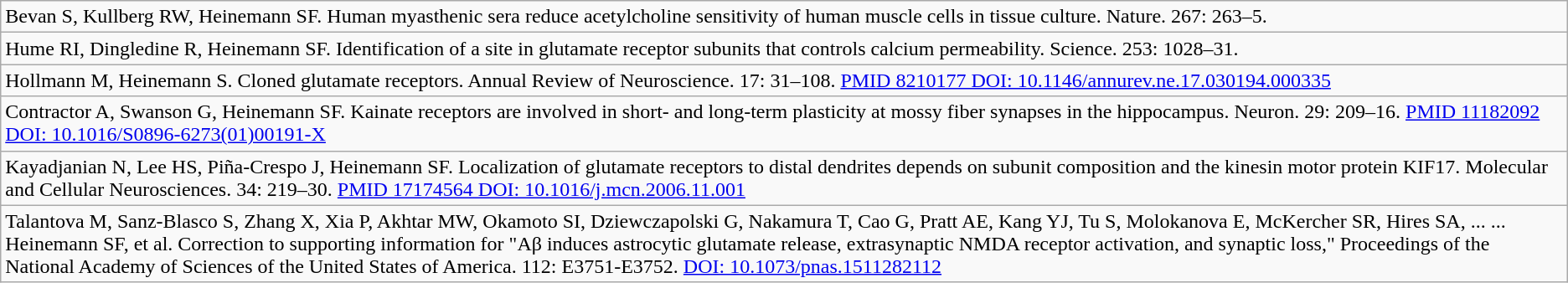<table class="wikitable">
<tr>
<td>Bevan S, Kullberg RW, Heinemann SF. Human myasthenic sera reduce acetylcholine sensitivity of human muscle cells in tissue culture. Nature. 267: 263–5. </td>
</tr>
<tr>
<td>Hume RI, Dingledine R, Heinemann SF. Identification of a site in glutamate receptor subunits that controls calcium permeability. Science. 253: 1028–31. </td>
</tr>
<tr>
<td>Hollmann M, Heinemann S. Cloned glutamate receptors. Annual Review of Neuroscience. 17: 31–108. <a href='#'>PMID 8210177 DOI: 10.1146/annurev.ne.17.030194.000335</a></td>
</tr>
<tr>
<td>Contractor A, Swanson G, Heinemann SF. Kainate receptors are involved in short- and long-term plasticity at mossy fiber synapses in the hippocampus. Neuron. 29: 209–16. <a href='#'>PMID 11182092 DOI: 10.1016/S0896-6273(01)00191-X</a></td>
</tr>
<tr>
<td>Kayadjanian N, Lee HS, Piña-Crespo J, Heinemann SF. Localization of glutamate receptors to distal dendrites depends on subunit composition and the kinesin motor protein KIF17. Molecular and Cellular Neurosciences. 34: 219–30. <a href='#'>PMID 17174564 DOI: 10.1016/j.mcn.2006.11.001</a></td>
</tr>
<tr>
<td>Talantova M, Sanz-Blasco S, Zhang X, Xia P, Akhtar MW, Okamoto SI, Dziewczapolski G, Nakamura T, Cao G, Pratt AE, Kang YJ, Tu S, Molokanova E, McKercher SR, Hires SA, ... ... Heinemann SF, et al. Correction to supporting information for "Aβ induces astrocytic glutamate release, extrasynaptic NMDA receptor activation, and synaptic loss," Proceedings of the National Academy of Sciences of the United States of America. 112: E3751-E3752. <a href='#'>DOI: 10.1073/pnas.1511282112</a></td>
</tr>
</table>
